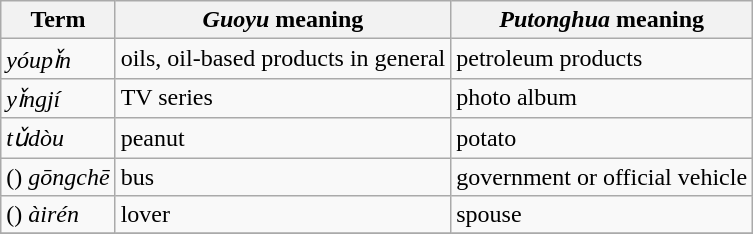<table class="wikitable">
<tr>
<th>Term</th>
<th><em>Guoyu</em> meaning</th>
<th><em>Putonghua</em> meaning</th>
</tr>
<tr>
<td> <em>yóupǐn</em></td>
<td>oils, oil-based products in general</td>
<td>petroleum products</td>
</tr>
<tr>
<td> <em>yǐngjí</em></td>
<td>TV series</td>
<td>photo album</td>
</tr>
<tr>
<td> <em>tǔdòu</em></td>
<td>peanut</td>
<td>potato</td>
</tr>
<tr>
<td> () <em>gōngchē</em></td>
<td>bus</td>
<td>government or official vehicle</td>
</tr>
<tr>
<td> () <em>àirén</em></td>
<td>lover</td>
<td>spouse</td>
</tr>
<tr>
</tr>
</table>
